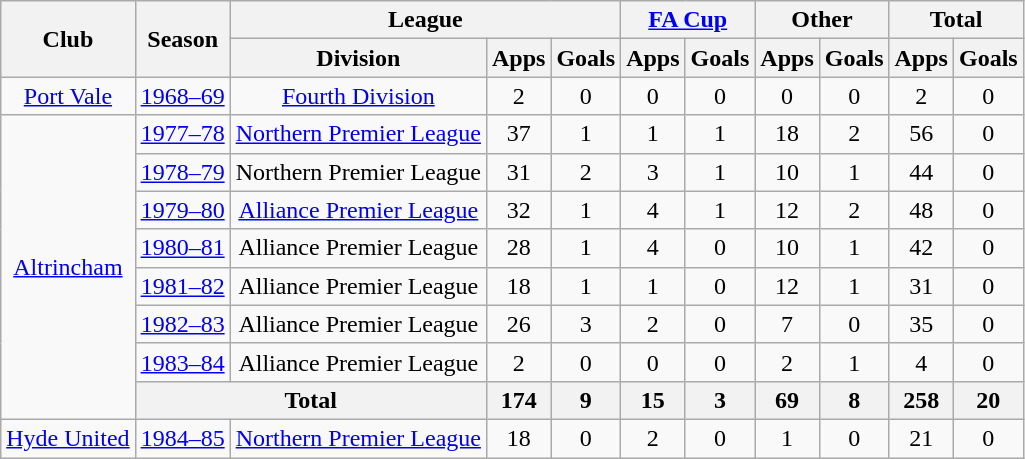<table class="wikitable" style="text-align:center">
<tr>
<th rowspan="2">Club</th>
<th rowspan="2">Season</th>
<th colspan="3">League</th>
<th colspan="2"><a href='#'>FA Cup</a></th>
<th colspan="2">Other</th>
<th colspan="2">Total</th>
</tr>
<tr>
<th>Division</th>
<th>Apps</th>
<th>Goals</th>
<th>Apps</th>
<th>Goals</th>
<th>Apps</th>
<th>Goals</th>
<th>Apps</th>
<th>Goals</th>
</tr>
<tr>
<td><a href='#'>Port Vale</a></td>
<td><a href='#'>1968–69</a></td>
<td><a href='#'>Fourth Division</a></td>
<td>2</td>
<td>0</td>
<td>0</td>
<td>0</td>
<td>0</td>
<td>0</td>
<td>2</td>
<td>0</td>
</tr>
<tr>
<td rowspan="8"><a href='#'>Altrincham</a></td>
<td><a href='#'>1977–78</a></td>
<td><a href='#'>Northern Premier League</a></td>
<td>37</td>
<td>1</td>
<td>1</td>
<td>1</td>
<td>18</td>
<td>2</td>
<td>56</td>
<td>0</td>
</tr>
<tr>
<td><a href='#'>1978–79</a></td>
<td>Northern Premier League</td>
<td>31</td>
<td>2</td>
<td>3</td>
<td>1</td>
<td>10</td>
<td>1</td>
<td>44</td>
<td>0</td>
</tr>
<tr>
<td><a href='#'>1979–80</a></td>
<td><a href='#'>Alliance Premier League</a></td>
<td>32</td>
<td>1</td>
<td>4</td>
<td>1</td>
<td>12</td>
<td>2</td>
<td>48</td>
<td>0</td>
</tr>
<tr>
<td><a href='#'>1980–81</a></td>
<td>Alliance Premier League</td>
<td>28</td>
<td>1</td>
<td>4</td>
<td>0</td>
<td>10</td>
<td>1</td>
<td>42</td>
<td>0</td>
</tr>
<tr>
<td><a href='#'>1981–82</a></td>
<td>Alliance Premier League</td>
<td>18</td>
<td>1</td>
<td>1</td>
<td>0</td>
<td>12</td>
<td>1</td>
<td>31</td>
<td>0</td>
</tr>
<tr>
<td><a href='#'>1982–83</a></td>
<td>Alliance Premier League</td>
<td>26</td>
<td>3</td>
<td>2</td>
<td>0</td>
<td>7</td>
<td>0</td>
<td>35</td>
<td>0</td>
</tr>
<tr>
<td><a href='#'>1983–84</a></td>
<td>Alliance Premier League</td>
<td>2</td>
<td>0</td>
<td>0</td>
<td>0</td>
<td>2</td>
<td>1</td>
<td>4</td>
<td>0</td>
</tr>
<tr>
<th colspan="2">Total</th>
<th>174</th>
<th>9</th>
<th>15</th>
<th>3</th>
<th>69</th>
<th>8</th>
<th>258</th>
<th>20</th>
</tr>
<tr>
<td><a href='#'>Hyde United</a></td>
<td><a href='#'>1984–85</a></td>
<td><a href='#'>Northern Premier League</a></td>
<td>18</td>
<td>0</td>
<td>2</td>
<td>0</td>
<td>1</td>
<td>0</td>
<td>21</td>
<td>0</td>
</tr>
</table>
